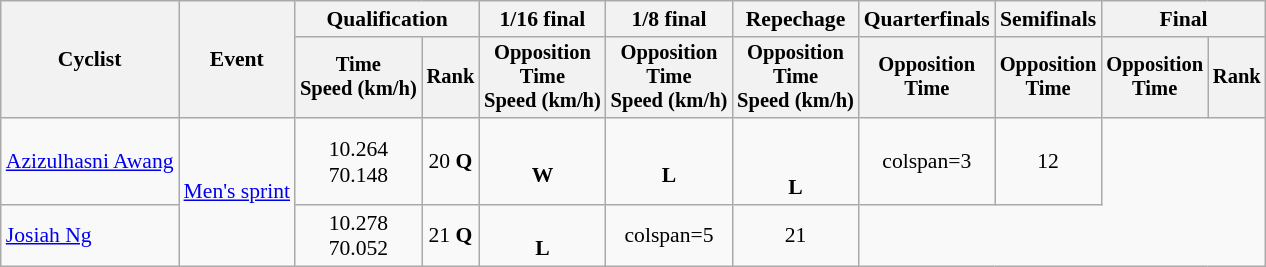<table class="wikitable" style="font-size:90%">
<tr>
<th rowspan=2>Cyclist</th>
<th rowspan=2>Event</th>
<th colspan=2>Qualification</th>
<th>1/16 final</th>
<th>1/8 final</th>
<th>Repechage</th>
<th>Quarterfinals</th>
<th>Semifinals</th>
<th colspan=2>Final</th>
</tr>
<tr style="font-size:95%">
<th>Time<br>Speed (km/h)</th>
<th>Rank</th>
<th>Opposition<br>Time<br>Speed (km/h)</th>
<th>Opposition<br>Time<br>Speed (km/h)</th>
<th>Opposition<br>Time<br>Speed (km/h)</th>
<th>Opposition<br>Time</th>
<th>Opposition<br>Time</th>
<th>Opposition<br>Time</th>
<th>Rank</th>
</tr>
<tr align=center>
<td align=left><a href='#'>Azizulhasni Awang</a></td>
<td align=left rowspan=2><a href='#'>Men's sprint</a></td>
<td>10.264<br>70.148</td>
<td>20 <strong>Q</strong></td>
<td><br><strong>W</strong></td>
<td><br><strong>L</strong></td>
<td><br><br><strong>L</strong></td>
<td>colspan=3 </td>
<td>12</td>
</tr>
<tr align=center>
<td align=left><a href='#'>Josiah Ng</a></td>
<td>10.278<br>70.052</td>
<td>21 <strong>Q</strong></td>
<td><br><strong>L</strong></td>
<td>colspan=5 </td>
<td>21</td>
</tr>
</table>
